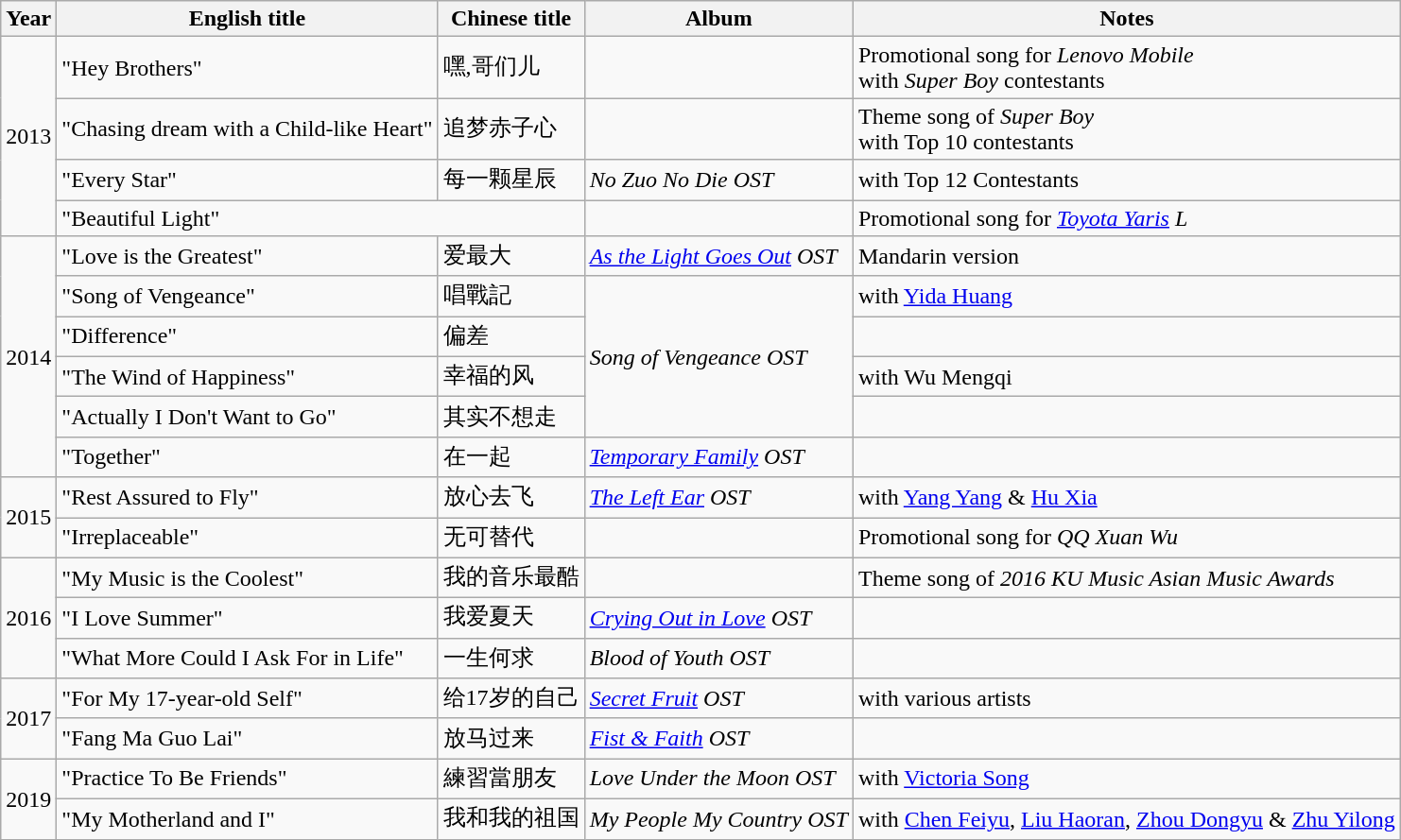<table class="wikitable sortable">
<tr>
<th>Year</th>
<th>English title</th>
<th>Chinese title</th>
<th>Album</th>
<th class="unsortable">Notes</th>
</tr>
<tr>
<td rowspan=4>2013</td>
<td>"Hey Brothers"</td>
<td>嘿,哥们儿</td>
<td></td>
<td>Promotional song for <em>Lenovo Mobile</em><br>with <em>Super Boy</em> contestants</td>
</tr>
<tr>
<td>"Chasing dream with a Child-like Heart"</td>
<td>追梦赤子心</td>
<td></td>
<td>Theme song of <em>Super Boy</em><br>with Top 10 contestants</td>
</tr>
<tr>
<td>"Every Star"</td>
<td>每一颗星辰</td>
<td><em>No Zuo No Die OST</em></td>
<td>with Top 12 Contestants</td>
</tr>
<tr>
<td colspan=2>"Beautiful Light"</td>
<td></td>
<td>Promotional song for <em><a href='#'>Toyota Yaris</a> L</em></td>
</tr>
<tr>
<td rowspan=6>2014</td>
<td>"Love is the Greatest"</td>
<td>爱最大</td>
<td><em><a href='#'>As the Light Goes Out</a> OST </em></td>
<td>Mandarin version</td>
</tr>
<tr>
<td>"Song of Vengeance"</td>
<td>唱戰記</td>
<td rowspan=4><em>Song of Vengeance OST </em></td>
<td>with <a href='#'>Yida Huang</a></td>
</tr>
<tr>
<td>"Difference"</td>
<td>偏差</td>
<td></td>
</tr>
<tr>
<td>"The Wind of Happiness"</td>
<td>幸福的风</td>
<td>with Wu Mengqi</td>
</tr>
<tr>
<td>"Actually I Don't Want to Go"</td>
<td>其实不想走</td>
<td></td>
</tr>
<tr>
<td>"Together"</td>
<td>在一起</td>
<td><em><a href='#'>Temporary Family</a> OST</em></td>
<td></td>
</tr>
<tr>
<td rowspan=2>2015</td>
<td>"Rest Assured to Fly"</td>
<td>放心去飞</td>
<td><em><a href='#'>The Left Ear</a> OST</em></td>
<td>with <a href='#'>Yang Yang</a> & <a href='#'>Hu Xia</a></td>
</tr>
<tr>
<td>"Irreplaceable"</td>
<td>无可替代</td>
<td></td>
<td>Promotional song for <em>QQ Xuan Wu</em></td>
</tr>
<tr>
<td rowspan=3>2016</td>
<td>"My Music is the Coolest"</td>
<td>我的音乐最酷</td>
<td></td>
<td>Theme song of <em>2016 KU Music Asian Music Awards</em></td>
</tr>
<tr>
<td>"I Love Summer"</td>
<td>我爱夏天</td>
<td><em><a href='#'>Crying Out in Love</a> OST </em></td>
<td></td>
</tr>
<tr>
<td>"What More Could I Ask For in Life"</td>
<td>一生何求</td>
<td><em>Blood of Youth OST </em></td>
<td></td>
</tr>
<tr>
<td rowspan=2>2017</td>
<td>"For My 17-year-old Self"</td>
<td>给17岁的自己</td>
<td><em><a href='#'>Secret Fruit</a> OST</em></td>
<td>with various artists</td>
</tr>
<tr>
<td>"Fang Ma Guo Lai"</td>
<td>放马过来</td>
<td><em><a href='#'>Fist & Faith</a> OST</em></td>
<td></td>
</tr>
<tr>
<td rowspan=2>2019</td>
<td>"Practice To Be Friends"</td>
<td>練習當朋友</td>
<td><em>Love Under the Moon OST</em></td>
<td>with <a href='#'>Victoria Song</a></td>
</tr>
<tr>
<td>"My Motherland and I"</td>
<td>我和我的祖国</td>
<td><em>My People My Country OST</em></td>
<td>with <a href='#'>Chen Feiyu</a>, <a href='#'>Liu Haoran</a>, <a href='#'>Zhou Dongyu</a> & <a href='#'>Zhu Yilong</a></td>
</tr>
</table>
